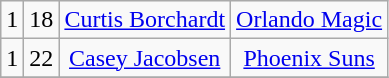<table class="wikitable">
<tr align="center" bgcolor="">
<td>1</td>
<td>18</td>
<td><a href='#'>Curtis Borchardt</a></td>
<td><a href='#'>Orlando Magic</a></td>
</tr>
<tr align="center" bgcolor="">
<td>1</td>
<td>22</td>
<td><a href='#'>Casey Jacobsen</a></td>
<td><a href='#'>Phoenix Suns</a></td>
</tr>
<tr align="center" bgcolor="">
</tr>
</table>
